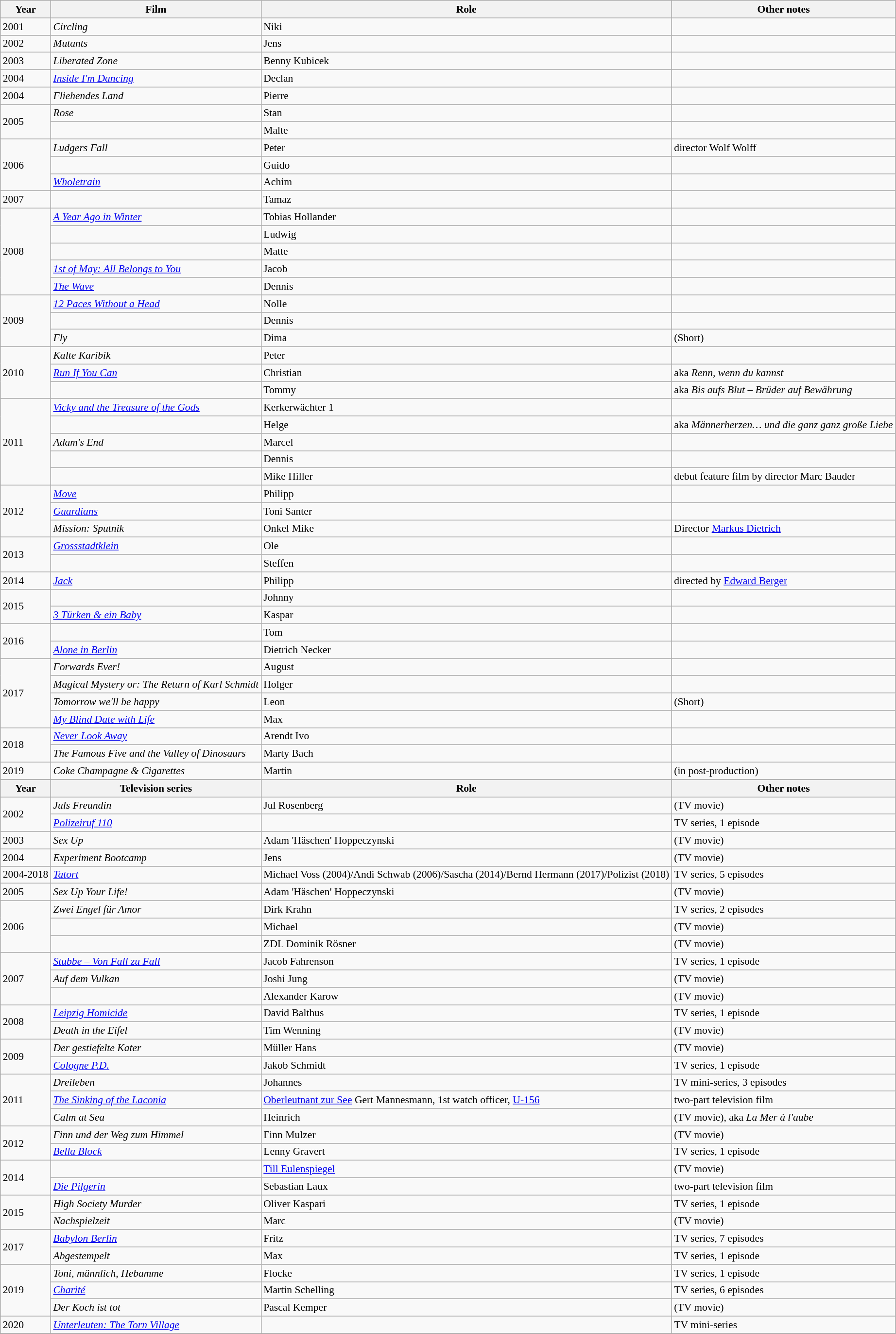<table class="wikitable" style="font-size: 90%;">
<tr>
<th>Year</th>
<th>Film</th>
<th>Role</th>
<th>Other notes</th>
</tr>
<tr>
<td>2001</td>
<td><em>Circling</em></td>
<td>Niki</td>
<td></td>
</tr>
<tr>
<td>2002</td>
<td><em>Mutants</em></td>
<td>Jens</td>
<td></td>
</tr>
<tr>
<td>2003</td>
<td><em>Liberated Zone</em></td>
<td>Benny Kubicek</td>
<td></td>
</tr>
<tr>
<td>2004</td>
<td><em><a href='#'>Inside I'm Dancing</a></em></td>
<td>Declan</td>
<td></td>
</tr>
<tr>
<td>2004</td>
<td><em>Fliehendes Land</em></td>
<td>Pierre</td>
<td></td>
</tr>
<tr>
<td rowspan=2>2005</td>
<td><em>Rose</em></td>
<td>Stan</td>
<td></td>
</tr>
<tr>
<td><em></em></td>
<td>Malte</td>
<td></td>
</tr>
<tr>
<td rowspan=3>2006</td>
<td><em>Ludgers Fall</em></td>
<td>Peter</td>
<td>director Wolf Wolff</td>
</tr>
<tr>
<td><em></em></td>
<td>Guido</td>
<td></td>
</tr>
<tr>
<td><em><a href='#'>Wholetrain</a></em></td>
<td>Achim</td>
<td></td>
</tr>
<tr>
<td>2007</td>
<td><em></em></td>
<td>Tamaz</td>
<td></td>
</tr>
<tr>
<td rowspan=5>2008</td>
<td><em><a href='#'>A Year Ago in Winter</a></em></td>
<td>Tobias Hollander</td>
<td></td>
</tr>
<tr>
<td><em></em></td>
<td>Ludwig</td>
<td></td>
</tr>
<tr>
<td><em></em></td>
<td>Matte</td>
<td></td>
</tr>
<tr>
<td><em><a href='#'>1st of May: All Belongs to You</a></em></td>
<td>Jacob</td>
<td></td>
</tr>
<tr>
<td><em><a href='#'>The Wave</a></em></td>
<td>Dennis</td>
<td></td>
</tr>
<tr>
<td rowspan=3>2009</td>
<td><em><a href='#'>12 Paces Without a Head</a></em></td>
<td>Nolle</td>
<td></td>
</tr>
<tr>
<td><em></em></td>
<td>Dennis</td>
<td></td>
</tr>
<tr>
<td><em>Fly</em></td>
<td>Dima</td>
<td>(Short)</td>
</tr>
<tr>
<td rowspan=3>2010</td>
<td><em>Kalte Karibik</em></td>
<td>Peter</td>
<td></td>
</tr>
<tr>
<td><em><a href='#'>Run If You Can</a></em></td>
<td>Christian</td>
<td>aka <em>Renn, wenn du kannst</em></td>
</tr>
<tr>
<td><em></em></td>
<td>Tommy</td>
<td>aka <em>Bis aufs Blut – Brüder auf Bewährung</em></td>
</tr>
<tr>
<td rowspan=5>2011</td>
<td><em><a href='#'>Vicky and the Treasure of the Gods</a></em></td>
<td>Kerkerwächter 1</td>
<td></td>
</tr>
<tr>
<td><em></em></td>
<td>Helge</td>
<td>aka <em>Männerherzen… und die ganz ganz große Liebe</em></td>
</tr>
<tr>
<td><em>Adam's End</em></td>
<td>Marcel</td>
<td></td>
</tr>
<tr>
<td><em></em></td>
<td>Dennis</td>
<td></td>
</tr>
<tr>
<td><em></em></td>
<td>Mike Hiller</td>
<td>debut feature film by director Marc Bauder</td>
</tr>
<tr>
<td rowspan=3>2012</td>
<td><em><a href='#'>Move</a></em></td>
<td>Philipp</td>
<td></td>
</tr>
<tr>
<td><em><a href='#'>Guardians</a></em></td>
<td>Toni Santer</td>
<td></td>
</tr>
<tr>
<td><em>Mission: Sputnik</em></td>
<td>Onkel Mike</td>
<td>Director <a href='#'>Markus Dietrich</a></td>
</tr>
<tr>
<td rowspan=2>2013</td>
<td><em><a href='#'>Grossstadtklein</a></em></td>
<td>Ole</td>
<td></td>
</tr>
<tr>
<td><em></em></td>
<td>Steffen</td>
<td></td>
</tr>
<tr>
<td>2014</td>
<td><em><a href='#'>Jack</a></em></td>
<td>Philipp</td>
<td>directed by <a href='#'>Edward Berger</a></td>
</tr>
<tr>
<td rowspan=2>2015</td>
<td><em></em></td>
<td>Johnny</td>
<td></td>
</tr>
<tr>
<td><em><a href='#'>3 Türken & ein Baby</a></em></td>
<td>Kaspar</td>
<td></td>
</tr>
<tr>
<td rowspan=2>2016</td>
<td><em></em></td>
<td>Tom</td>
<td></td>
</tr>
<tr>
<td><em><a href='#'>Alone in Berlin</a></em></td>
<td>Dietrich Necker</td>
<td></td>
</tr>
<tr>
<td rowspan=4>2017</td>
<td><em>Forwards Ever!</em></td>
<td>August</td>
<td></td>
</tr>
<tr>
<td><em>Magical Mystery or: The Return of Karl Schmidt</em></td>
<td>Holger</td>
<td></td>
</tr>
<tr>
<td><em>Tomorrow we'll be happy</em></td>
<td>Leon</td>
<td>(Short)</td>
</tr>
<tr>
<td><em><a href='#'>My Blind Date with Life</a></em></td>
<td>Max</td>
<td></td>
</tr>
<tr>
<td rowspan=2>2018</td>
<td><em><a href='#'>Never Look Away</a></em></td>
<td>Arendt Ivo</td>
<td></td>
</tr>
<tr>
<td><em>The Famous Five and the Valley of Dinosaurs</em></td>
<td>Marty Bach</td>
<td></td>
</tr>
<tr>
<td>2019</td>
<td><em>Coke Champagne & Cigarettes</em></td>
<td>Martin</td>
<td>(in post-production)</td>
</tr>
<tr>
</tr>
<tr>
<th>Year</th>
<th>Television series</th>
<th>Role</th>
<th>Other notes</th>
</tr>
<tr>
<td rowspan=2>2002</td>
<td><em>Juls Freundin</em></td>
<td>Jul Rosenberg</td>
<td>(TV movie)</td>
</tr>
<tr>
<td><em><a href='#'>Polizeiruf 110</a></em></td>
<td></td>
<td>TV series, 1 episode</td>
</tr>
<tr>
<td>2003</td>
<td><em>Sex Up</em></td>
<td>Adam 'Häschen' Hoppeczynski</td>
<td>(TV movie)</td>
</tr>
<tr>
<td>2004</td>
<td><em>Experiment Bootcamp</em></td>
<td>Jens</td>
<td>(TV movie)</td>
</tr>
<tr>
<td>2004-2018</td>
<td><em><a href='#'>Tatort</a></em></td>
<td>Michael Voss (2004)/Andi Schwab (2006)/Sascha (2014)/Bernd Hermann (2017)/Polizist (2018)</td>
<td>TV series, 5 episodes</td>
</tr>
<tr>
<td>2005</td>
<td><em>Sex Up Your Life!</em></td>
<td>Adam 'Häschen' Hoppeczynski</td>
<td>(TV movie)</td>
</tr>
<tr>
<td rowspan=3>2006</td>
<td><em>Zwei Engel für Amor</em></td>
<td>Dirk Krahn</td>
<td>TV series, 2 episodes</td>
</tr>
<tr>
<td><em></em></td>
<td>Michael</td>
<td>(TV movie)</td>
</tr>
<tr>
<td><em></em></td>
<td>ZDL Dominik Rösner</td>
<td>(TV movie)</td>
</tr>
<tr>
<td rowspan=3>2007</td>
<td><em><a href='#'>Stubbe – Von Fall zu Fall</a></em></td>
<td>Jacob Fahrenson</td>
<td>TV series, 1 episode</td>
</tr>
<tr>
<td><em>Auf dem Vulkan</em></td>
<td>Joshi Jung</td>
<td>(TV movie)</td>
</tr>
<tr>
<td><em></em></td>
<td>Alexander Karow</td>
<td>(TV movie)</td>
</tr>
<tr>
<td rowspan=2>2008</td>
<td><em><a href='#'>Leipzig Homicide</a></em></td>
<td>David Balthus</td>
<td>TV series, 1 episode</td>
</tr>
<tr>
<td><em>Death in the Eifel</em></td>
<td>Tim Wenning</td>
<td>(TV movie)</td>
</tr>
<tr>
<td rowspan=2>2009</td>
<td><em>Der gestiefelte Kater</em></td>
<td>Müller Hans</td>
<td>(TV movie)</td>
</tr>
<tr>
<td><em><a href='#'>Cologne P.D.</a></em></td>
<td>Jakob Schmidt</td>
<td>TV series, 1 episode</td>
</tr>
<tr>
<td rowspan=3>2011</td>
<td><em>Dreileben</em></td>
<td>Johannes</td>
<td>TV mini-series, 3 episodes</td>
</tr>
<tr>
<td><em><a href='#'>The Sinking of the Laconia</a></em></td>
<td><a href='#'>Oberleutnant zur See</a> Gert Mannesmann, 1st watch officer, <a href='#'>U-156</a></td>
<td>two-part television film</td>
</tr>
<tr>
<td><em>Calm at Sea</em></td>
<td>Heinrich</td>
<td>(TV movie), aka <em>La Mer à l'aube</em></td>
</tr>
<tr>
<td rowspan=2>2012</td>
<td><em>Finn und der Weg zum Himmel</em></td>
<td>Finn Mulzer</td>
<td>(TV movie)</td>
</tr>
<tr>
<td><em><a href='#'>Bella Block</a></em></td>
<td>Lenny Gravert</td>
<td>TV series, 1 episode</td>
</tr>
<tr>
<td rowspan=2>2014</td>
<td><em></em></td>
<td><a href='#'>Till Eulenspiegel</a></td>
<td>(TV movie)</td>
</tr>
<tr>
<td><em><a href='#'>Die Pilgerin</a></em></td>
<td>Sebastian Laux</td>
<td>two-part television film</td>
</tr>
<tr>
<td rowspan=2>2015</td>
<td><em>High Society Murder</em></td>
<td>Oliver Kaspari</td>
<td>TV series, 1 episode</td>
</tr>
<tr>
<td><em>Nachspielzeit</em></td>
<td>Marc</td>
<td>(TV movie)</td>
</tr>
<tr>
<td rowspan=2>2017</td>
<td><em><a href='#'>Babylon Berlin</a></em></td>
<td>Fritz</td>
<td>TV series, 7 episodes</td>
</tr>
<tr>
<td><em>Abgestempelt</em></td>
<td>Max</td>
<td>TV series, 1 episode</td>
</tr>
<tr>
<td rowspan=3>2019</td>
<td><em>Toni, männlich, Hebamme</em></td>
<td>Flocke</td>
<td>TV series, 1 episode</td>
</tr>
<tr>
<td><em><a href='#'>Charité</a></em></td>
<td>Martin Schelling</td>
<td>TV series, 6 episodes</td>
</tr>
<tr>
<td><em>Der Koch ist tot</em></td>
<td>Pascal Kemper</td>
<td>(TV movie)</td>
</tr>
<tr>
<td>2020</td>
<td><em><a href='#'>Unterleuten: The Torn Village</a></em></td>
<td></td>
<td>TV mini-series</td>
</tr>
<tr>
</tr>
</table>
